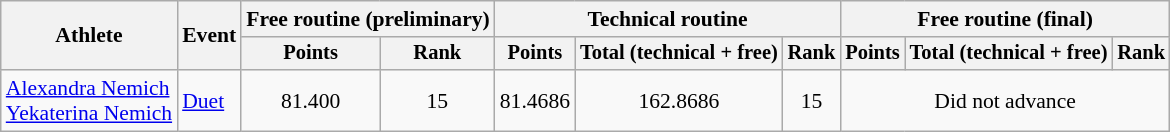<table class="wikitable" style="font-size:90%">
<tr>
<th rowspan="2">Athlete</th>
<th rowspan="2">Event</th>
<th colspan=2>Free routine (preliminary)</th>
<th colspan=3>Technical routine</th>
<th colspan=3>Free routine (final)</th>
</tr>
<tr style="font-size:95%">
<th>Points</th>
<th>Rank</th>
<th>Points</th>
<th>Total (technical + free)</th>
<th>Rank</th>
<th>Points</th>
<th>Total (technical + free)</th>
<th>Rank</th>
</tr>
<tr align=center>
<td align=left><a href='#'>Alexandra Nemich</a><br><a href='#'>Yekaterina Nemich</a></td>
<td align=left><a href='#'>Duet</a></td>
<td>81.400</td>
<td>15</td>
<td>81.4686</td>
<td>162.8686</td>
<td>15</td>
<td colspan=3>Did not advance</td>
</tr>
</table>
